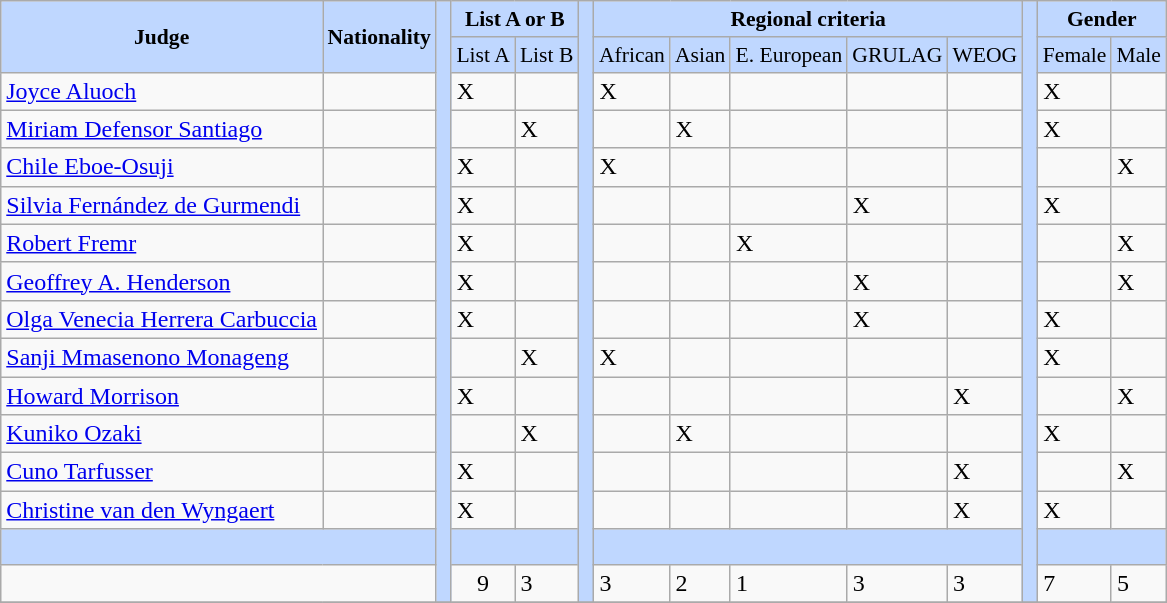<table class="wikitable col3center col4center col5center col6center col7center col8center col9center col10center col11center">
<tr bgcolor=#BFD7FF align="center" style="font-size:90%;">
<td rowspan=2><strong>Judge</strong></td>
<td rowspan=2><strong>Nationality</strong></td>
<td rowspan=16> </td>
<td colspan=2><strong>List A or B</strong></td>
<td rowspan=16> </td>
<td colspan=5><strong>Regional criteria</strong></td>
<td rowspan=16> </td>
<td colspan=2><strong>Gender</strong></td>
</tr>
<tr bgcolor=#BFD7FF align="center" style="font-size:90%;">
<td>List A</td>
<td>List B</td>
<td>African</td>
<td>Asian</td>
<td>E. European</td>
<td>GRULAG</td>
<td>WEOG</td>
<td>Female</td>
<td>Male</td>
</tr>
<tr>
<td><a href='#'>Joyce Aluoch</a></td>
<td></td>
<td>X</td>
<td></td>
<td>X</td>
<td></td>
<td></td>
<td></td>
<td></td>
<td>X</td>
<td></td>
</tr>
<tr>
<td><a href='#'>Miriam Defensor Santiago</a></td>
<td></td>
<td></td>
<td>X</td>
<td></td>
<td>X</td>
<td></td>
<td></td>
<td></td>
<td>X</td>
<td></td>
</tr>
<tr>
<td><a href='#'>Chile Eboe-Osuji</a></td>
<td></td>
<td>X</td>
<td></td>
<td>X</td>
<td></td>
<td></td>
<td></td>
<td></td>
<td></td>
<td>X</td>
</tr>
<tr>
<td><a href='#'>Silvia Fernández de Gurmendi</a></td>
<td></td>
<td>X</td>
<td></td>
<td></td>
<td></td>
<td></td>
<td>X</td>
<td></td>
<td>X</td>
<td></td>
</tr>
<tr>
<td><a href='#'>Robert Fremr</a></td>
<td></td>
<td>X</td>
<td></td>
<td></td>
<td></td>
<td>X</td>
<td></td>
<td></td>
<td></td>
<td>X</td>
</tr>
<tr>
<td><a href='#'>Geoffrey A. Henderson</a></td>
<td></td>
<td>X</td>
<td></td>
<td></td>
<td></td>
<td></td>
<td>X</td>
<td></td>
<td></td>
<td>X</td>
</tr>
<tr>
<td><a href='#'>Olga Venecia Herrera Carbuccia</a></td>
<td></td>
<td>X</td>
<td></td>
<td></td>
<td></td>
<td></td>
<td>X</td>
<td></td>
<td>X</td>
<td></td>
</tr>
<tr>
<td><a href='#'>Sanji Mmasenono Monageng</a></td>
<td></td>
<td></td>
<td>X</td>
<td>X</td>
<td></td>
<td></td>
<td></td>
<td></td>
<td>X</td>
<td></td>
</tr>
<tr>
<td><a href='#'>Howard Morrison</a></td>
<td></td>
<td>X</td>
<td></td>
<td></td>
<td></td>
<td></td>
<td></td>
<td>X</td>
<td></td>
<td>X</td>
</tr>
<tr>
<td><a href='#'>Kuniko Ozaki</a></td>
<td></td>
<td></td>
<td>X</td>
<td></td>
<td>X</td>
<td></td>
<td></td>
<td></td>
<td>X</td>
<td></td>
</tr>
<tr>
<td><a href='#'>Cuno Tarfusser</a></td>
<td></td>
<td>X</td>
<td></td>
<td></td>
<td></td>
<td></td>
<td></td>
<td>X</td>
<td></td>
<td>X</td>
</tr>
<tr>
<td><a href='#'>Christine van den Wyngaert</a></td>
<td></td>
<td>X</td>
<td></td>
<td></td>
<td></td>
<td></td>
<td></td>
<td>X</td>
<td>X</td>
<td></td>
</tr>
<tr bgcolor=#BFD7FF align="center" style="font-size:90%;">
<td colspan=2> </td>
<td colspan=2> </td>
<td colspan=5> </td>
<td colspan=2> </td>
</tr>
<tr>
<td colspan=2></td>
<td align="center">9</td>
<td>3</td>
<td>3</td>
<td>2</td>
<td>1</td>
<td>3</td>
<td>3</td>
<td>7</td>
<td>5</td>
</tr>
<tr>
</tr>
</table>
